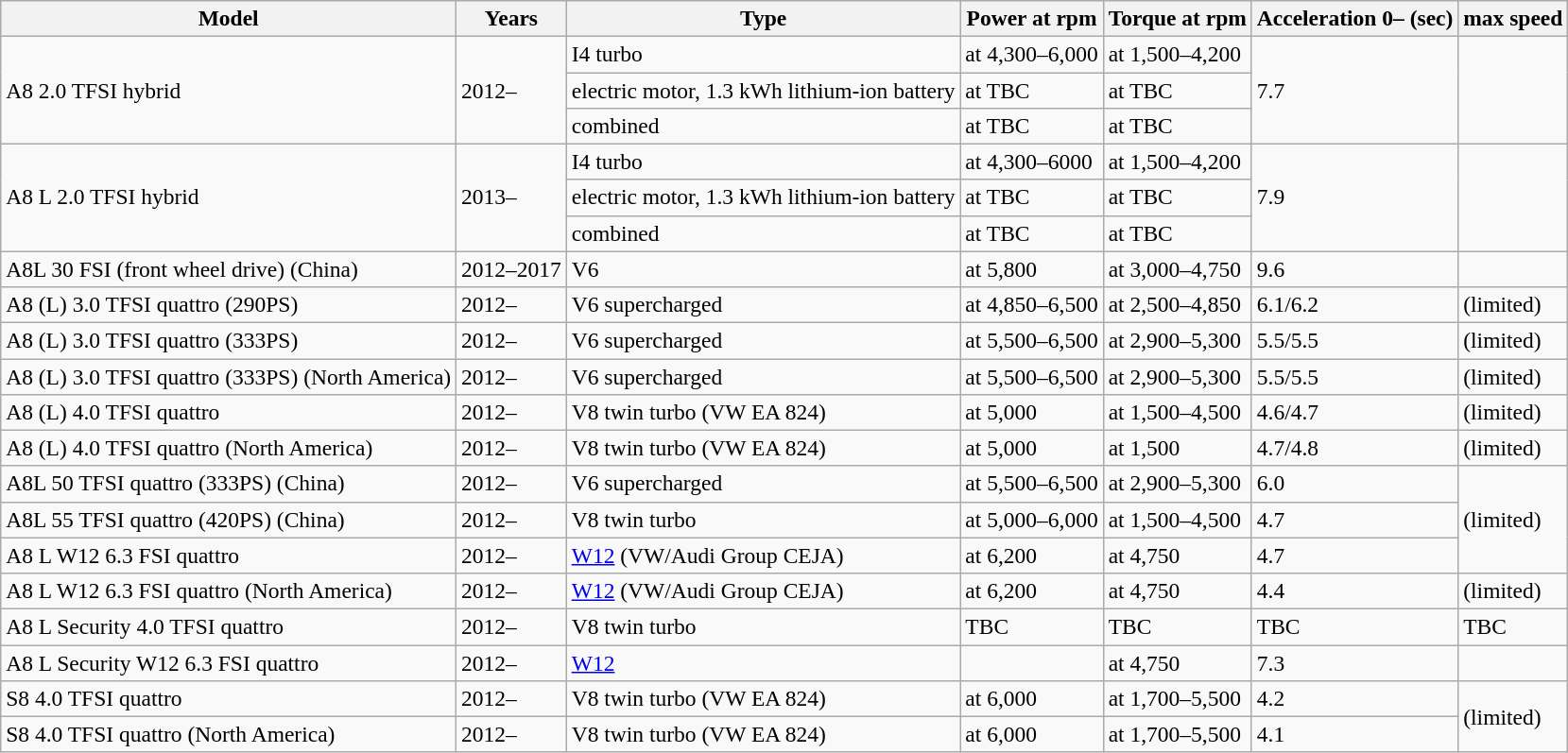<table class="wikitable collapsible sticky-header" style="font-size:98%;">
<tr>
<th>Model</th>
<th>Years</th>
<th>Type</th>
<th>Power at rpm</th>
<th>Torque at rpm</th>
<th>Acceleration 0– (sec)</th>
<th>max speed</th>
</tr>
<tr>
<td rowspan=3>A8 2.0 TFSI hybrid</td>
<td rowspan=3>2012–</td>
<td> I4 turbo</td>
<td> at 4,300–6,000</td>
<td> at 1,500–4,200</td>
<td rowspan=3>7.7</td>
<td rowspan=3></td>
</tr>
<tr>
<td>electric motor, 1.3 kWh lithium-ion battery</td>
<td> at TBC</td>
<td> at TBC</td>
</tr>
<tr>
<td>combined</td>
<td> at TBC</td>
<td> at TBC</td>
</tr>
<tr>
<td rowspan=3>A8 L 2.0 TFSI hybrid</td>
<td rowspan=3>2013–</td>
<td> I4 turbo</td>
<td> at 4,300–6000</td>
<td> at 1,500–4,200</td>
<td rowspan=3>7.9</td>
<td rowspan=3></td>
</tr>
<tr>
<td>electric motor, 1.3 kWh lithium-ion battery</td>
<td> at TBC</td>
<td> at TBC</td>
</tr>
<tr>
<td>combined</td>
<td> at TBC</td>
<td> at TBC</td>
</tr>
<tr>
<td>A8L 30 FSI (front wheel drive) (China)</td>
<td>2012–2017</td>
<td> V6</td>
<td> at 5,800</td>
<td> at 3,000–4,750</td>
<td>9.6</td>
<td></td>
</tr>
<tr>
<td>A8 (L) 3.0 TFSI quattro (290PS)</td>
<td>2012–</td>
<td> V6 supercharged</td>
<td> at 4,850–6,500</td>
<td> at 2,500–4,850</td>
<td>6.1/6.2</td>
<td> (limited)</td>
</tr>
<tr>
<td>A8 (L) 3.0 TFSI quattro (333PS)</td>
<td>2012–</td>
<td> V6 supercharged</td>
<td> at 5,500–6,500</td>
<td> at 2,900–5,300</td>
<td>5.5/5.5</td>
<td> (limited)</td>
</tr>
<tr>
<td>A8 (L) 3.0 TFSI quattro (333PS) (North America)</td>
<td>2012–</td>
<td> V6 supercharged</td>
<td> at 5,500–6,500</td>
<td> at 2,900–5,300</td>
<td>5.5/5.5</td>
<td> (limited)</td>
</tr>
<tr>
<td>A8 (L) 4.0 TFSI quattro</td>
<td>2012–</td>
<td> V8 twin turbo (VW EA 824)</td>
<td> at 5,000</td>
<td> at 1,500–4,500</td>
<td>4.6/4.7</td>
<td> (limited)</td>
</tr>
<tr>
<td>A8 (L) 4.0 TFSI quattro (North America)</td>
<td>2012–</td>
<td> V8 twin turbo (VW EA 824)</td>
<td> at 5,000</td>
<td> at 1,500</td>
<td>4.7/4.8</td>
<td> (limited)</td>
</tr>
<tr>
<td>A8L 50 TFSI quattro (333PS) (China)</td>
<td>2012–</td>
<td> V6 supercharged</td>
<td> at 5,500–6,500</td>
<td> at 2,900–5,300</td>
<td>6.0</td>
<td rowspan="3"> (limited)</td>
</tr>
<tr>
<td>A8L 55 TFSI quattro (420PS) (China)</td>
<td>2012–</td>
<td> V8 twin turbo</td>
<td> at 5,000–6,000</td>
<td> at 1,500–4,500</td>
<td>4.7</td>
</tr>
<tr>
<td>A8 L W12 6.3 FSI quattro</td>
<td>2012–</td>
<td> <a href='#'>W12</a> (VW/Audi Group CEJA)</td>
<td> at 6,200</td>
<td> at 4,750</td>
<td>4.7</td>
</tr>
<tr>
<td>A8 L W12 6.3 FSI quattro (North America)</td>
<td>2012–</td>
<td> <a href='#'>W12</a> (VW/Audi Group CEJA)</td>
<td> at 6,200</td>
<td> at 4,750</td>
<td>4.4</td>
<td> (limited)</td>
</tr>
<tr>
<td>A8 L Security 4.0 TFSI quattro</td>
<td>2012–</td>
<td> V8 twin turbo</td>
<td>TBC</td>
<td>TBC</td>
<td>TBC</td>
<td>TBC</td>
</tr>
<tr>
<td>A8 L Security W12 6.3 FSI quattro</td>
<td>2012–</td>
<td> <a href='#'>W12</a></td>
<td></td>
<td> at 4,750</td>
<td>7.3</td>
<td></td>
</tr>
<tr>
<td>S8 4.0 TFSI quattro</td>
<td>2012–</td>
<td> V8 twin turbo (VW EA 824)</td>
<td> at 6,000</td>
<td> at 1,700–5,500</td>
<td>4.2</td>
<td rowspan="2"> (limited)</td>
</tr>
<tr>
<td>S8 4.0 TFSI quattro (North America)</td>
<td>2012–</td>
<td> V8 twin turbo (VW EA 824)</td>
<td> at 6,000</td>
<td> at 1,700–5,500</td>
<td>4.1</td>
</tr>
</table>
